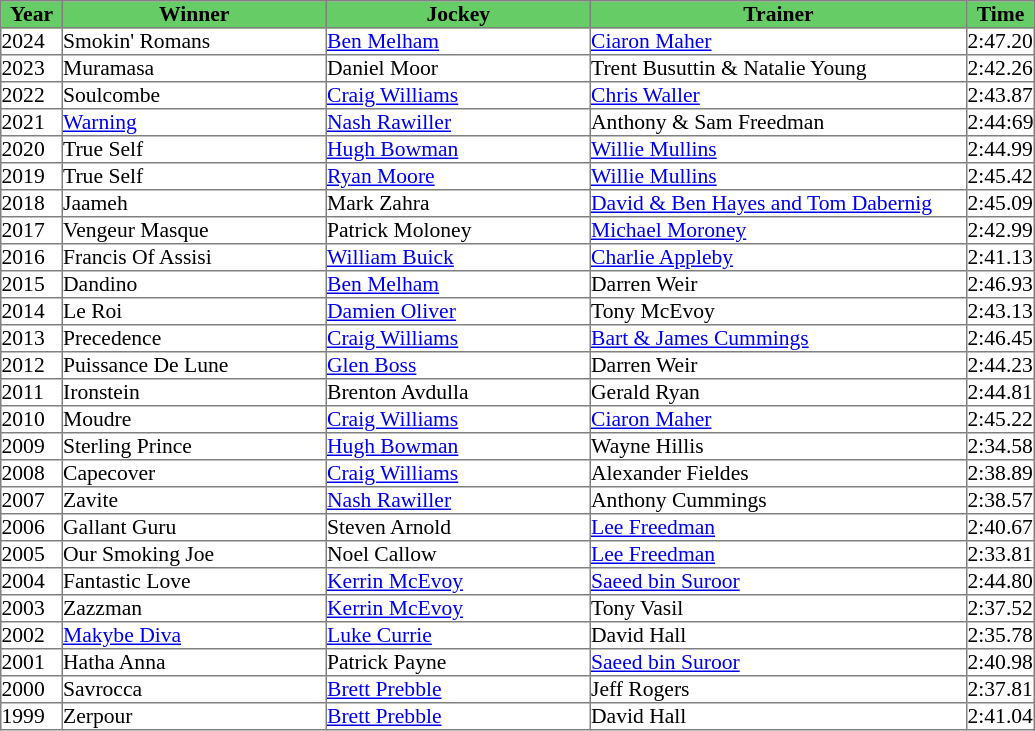<table class = "sortable" | border="1" cellpadding="0" style="border-collapse: collapse; font-size:90%">
<tr bgcolor="#66cc66" align="center">
<th width="40px"><strong>Year</strong><br></th>
<th width="175px"><strong>Winner</strong><br></th>
<th width="175px"><strong>Jockey</strong><br></th>
<th width="250px"><strong>Trainer</strong><br></th>
<th width="40px"><strong>Time</strong><br></th>
</tr>
<tr>
<td>2024</td>
<td>Smokin' Romans</td>
<td><a href='#'>Ben Melham</a></td>
<td><a href='#'>Ciaron Maher</a></td>
<td>2:47.20</td>
</tr>
<tr>
<td>2023</td>
<td>Muramasa</td>
<td>Daniel Moor</td>
<td>Trent Busuttin & Natalie Young</td>
<td>2:42.26</td>
</tr>
<tr>
<td>2022</td>
<td>Soulcombe</td>
<td><a href='#'>Craig Williams</a></td>
<td><a href='#'>Chris Waller</a></td>
<td>2:43.87</td>
</tr>
<tr>
<td>2021</td>
<td><a href='#'>Warning</a></td>
<td><a href='#'>Nash Rawiller</a></td>
<td>Anthony & Sam Freedman</td>
<td>2:44:69</td>
</tr>
<tr>
<td>2020</td>
<td>True Self</td>
<td><a href='#'>Hugh Bowman</a></td>
<td><a href='#'>Willie Mullins</a></td>
<td>2:44.99</td>
</tr>
<tr>
<td>2019</td>
<td>True Self</td>
<td><a href='#'>Ryan Moore</a></td>
<td><a href='#'>Willie Mullins</a></td>
<td>2:45.42</td>
</tr>
<tr>
<td>2018</td>
<td>Jaameh</td>
<td>Mark Zahra</td>
<td><a href='#'>David & Ben Hayes and Tom Dabernig</a></td>
<td>2:45.09</td>
</tr>
<tr>
<td>2017</td>
<td>Vengeur Masque</td>
<td>Patrick Moloney</td>
<td><a href='#'>Michael Moroney</a></td>
<td>2:42.99</td>
</tr>
<tr>
<td>2016</td>
<td>Francis Of Assisi</td>
<td><a href='#'>William Buick</a></td>
<td><a href='#'>Charlie Appleby</a></td>
<td>2:41.13</td>
</tr>
<tr>
<td>2015</td>
<td>Dandino</td>
<td><a href='#'>Ben Melham</a></td>
<td>Darren Weir</td>
<td>2:46.93</td>
</tr>
<tr>
<td>2014</td>
<td>Le Roi</td>
<td><a href='#'>Damien Oliver</a></td>
<td>Tony McEvoy</td>
<td>2:43.13</td>
</tr>
<tr>
<td>2013</td>
<td>Precedence</td>
<td><a href='#'>Craig Williams</a></td>
<td><a href='#'>Bart & James Cummings</a></td>
<td>2:46.45</td>
</tr>
<tr>
<td>2012</td>
<td>Puissance De Lune</td>
<td><a href='#'>Glen Boss</a></td>
<td>Darren Weir</td>
<td>2:44.23</td>
</tr>
<tr>
<td>2011</td>
<td>Ironstein</td>
<td>Brenton Avdulla</td>
<td>Gerald Ryan</td>
<td>2:44.81</td>
</tr>
<tr>
<td>2010</td>
<td>Moudre</td>
<td><a href='#'>Craig Williams</a></td>
<td><a href='#'>Ciaron Maher</a></td>
<td>2:45.22</td>
</tr>
<tr>
<td>2009</td>
<td>Sterling Prince</td>
<td><a href='#'>Hugh Bowman</a></td>
<td>Wayne Hillis</td>
<td>2:34.58</td>
</tr>
<tr>
<td>2008</td>
<td>Capecover</td>
<td><a href='#'>Craig Williams</a></td>
<td>Alexander Fieldes</td>
<td>2:38.89</td>
</tr>
<tr>
<td>2007</td>
<td>Zavite</td>
<td><a href='#'>Nash Rawiller</a></td>
<td>Anthony Cummings</td>
<td>2:38.57</td>
</tr>
<tr>
<td>2006</td>
<td>Gallant Guru</td>
<td>Steven Arnold</td>
<td><a href='#'>Lee Freedman</a></td>
<td>2:40.67</td>
</tr>
<tr>
<td>2005</td>
<td>Our Smoking Joe</td>
<td>Noel Callow</td>
<td><a href='#'>Lee Freedman</a></td>
<td>2:33.81</td>
</tr>
<tr>
<td>2004</td>
<td>Fantastic Love</td>
<td><a href='#'>Kerrin McEvoy</a></td>
<td><a href='#'>Saeed bin Suroor</a></td>
<td>2:44.80</td>
</tr>
<tr>
<td>2003</td>
<td>Zazzman</td>
<td><a href='#'>Kerrin McEvoy</a></td>
<td>Tony Vasil</td>
<td>2:37.52</td>
</tr>
<tr>
<td>2002</td>
<td><a href='#'>Makybe Diva</a></td>
<td><a href='#'>Luke Currie</a></td>
<td>David Hall</td>
<td>2:35.78</td>
</tr>
<tr>
<td>2001</td>
<td>Hatha Anna</td>
<td>Patrick Payne</td>
<td><a href='#'>Saeed bin Suroor</a></td>
<td>2:40.98</td>
</tr>
<tr>
<td>2000</td>
<td>Savrocca</td>
<td><a href='#'>Brett Prebble</a></td>
<td>Jeff Rogers</td>
<td>2:37.81</td>
</tr>
<tr>
<td>1999</td>
<td>Zerpour</td>
<td><a href='#'>Brett Prebble</a></td>
<td>David Hall</td>
<td>2:41.04</td>
</tr>
</table>
